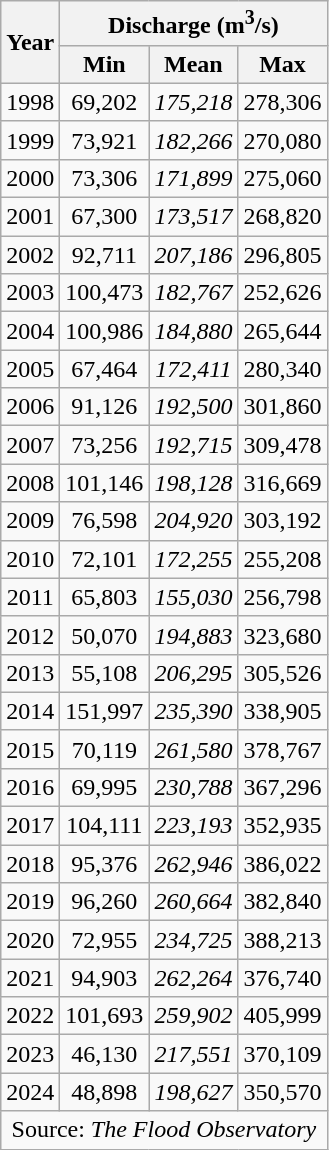<table class="wikitable mw-collapsible mw-collapsed" style="text-align:center;">
<tr>
<th rowspan="2">Year</th>
<th colspan="3">Discharge (m<sup>3</sup>/s)</th>
</tr>
<tr>
<th>Min</th>
<th>Mean</th>
<th>Max</th>
</tr>
<tr>
<td>1998</td>
<td>69,202</td>
<td><em>175,218</em></td>
<td>278,306</td>
</tr>
<tr>
<td>1999</td>
<td>73,921</td>
<td><em>182,266</em></td>
<td>270,080</td>
</tr>
<tr>
<td>2000</td>
<td>73,306</td>
<td><em>171,899</em></td>
<td>275,060</td>
</tr>
<tr>
<td>2001</td>
<td>67,300</td>
<td><em>173,517</em></td>
<td>268,820</td>
</tr>
<tr>
<td>2002</td>
<td>92,711</td>
<td><em>207,186</em></td>
<td>296,805</td>
</tr>
<tr>
<td>2003</td>
<td>100,473</td>
<td><em>182,767</em></td>
<td>252,626</td>
</tr>
<tr>
<td>2004</td>
<td>100,986</td>
<td><em>184,880</em></td>
<td>265,644</td>
</tr>
<tr>
<td>2005</td>
<td>67,464</td>
<td><em>172,411</em></td>
<td>280,340</td>
</tr>
<tr>
<td>2006</td>
<td>91,126</td>
<td><em>192,500</em></td>
<td>301,860</td>
</tr>
<tr>
<td>2007</td>
<td>73,256</td>
<td><em>192,715</em></td>
<td>309,478</td>
</tr>
<tr>
<td>2008</td>
<td>101,146</td>
<td><em>198,128</em></td>
<td>316,669</td>
</tr>
<tr>
<td>2009</td>
<td>76,598</td>
<td><em>204,920</em></td>
<td>303,192</td>
</tr>
<tr>
<td>2010</td>
<td>72,101</td>
<td><em>172,255</em></td>
<td>255,208</td>
</tr>
<tr>
<td>2011</td>
<td>65,803</td>
<td><em>155,030</em></td>
<td>256,798</td>
</tr>
<tr>
<td>2012</td>
<td>50,070</td>
<td><em>194,883</em></td>
<td>323,680</td>
</tr>
<tr>
<td>2013</td>
<td>55,108</td>
<td><em>206,295</em></td>
<td>305,526</td>
</tr>
<tr>
<td>2014</td>
<td>151,997</td>
<td><em>235,390</em></td>
<td>338,905</td>
</tr>
<tr>
<td>2015</td>
<td>70,119</td>
<td><em>261,580</em></td>
<td>378,767</td>
</tr>
<tr>
<td>2016</td>
<td>69,995</td>
<td><em>230,788</em></td>
<td>367,296</td>
</tr>
<tr>
<td>2017</td>
<td>104,111</td>
<td><em>223,193</em></td>
<td>352,935</td>
</tr>
<tr>
<td>2018</td>
<td>95,376</td>
<td><em>262,946</em></td>
<td>386,022</td>
</tr>
<tr>
<td>2019</td>
<td>96,260</td>
<td><em>260,664</em></td>
<td>382,840</td>
</tr>
<tr>
<td>2020</td>
<td>72,955</td>
<td><em>234,725</em></td>
<td>388,213</td>
</tr>
<tr>
<td>2021</td>
<td>94,903</td>
<td><em>262,264</em></td>
<td>376,740</td>
</tr>
<tr>
<td>2022</td>
<td>101,693</td>
<td><em>259,902</em></td>
<td>405,999</td>
</tr>
<tr>
<td>2023</td>
<td>46,130</td>
<td><em>217,551</em></td>
<td>370,109</td>
</tr>
<tr>
<td>2024</td>
<td>48,898</td>
<td><em>198,627</em></td>
<td>350,570</td>
</tr>
<tr>
<td colspan="4">Source: <em>The Flood Observatory</em></td>
</tr>
</table>
